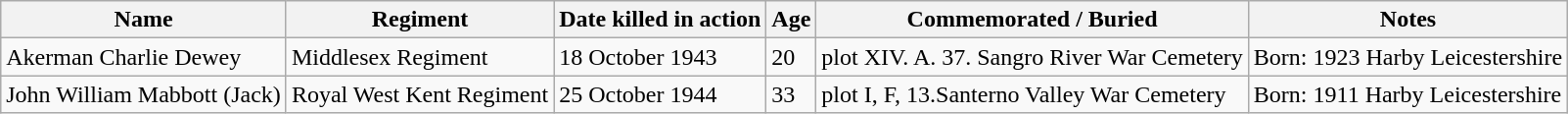<table class="wikitable">
<tr>
<th>Name</th>
<th>Regiment</th>
<th>Date killed in action</th>
<th>Age</th>
<th>Commemorated / Buried</th>
<th>Notes</th>
</tr>
<tr>
<td>Akerman Charlie Dewey</td>
<td>Middlesex Regiment</td>
<td>18 October 1943</td>
<td>20</td>
<td>plot XIV. A. 37. Sangro River War Cemetery</td>
<td>Born: 1923 Harby Leicestershire</td>
</tr>
<tr>
<td>John William Mabbott (Jack)</td>
<td>Royal West Kent Regiment</td>
<td>25 October 1944</td>
<td>33</td>
<td>plot I, F, 13.Santerno Valley War Cemetery</td>
<td>Born: 1911 Harby Leicestershire</td>
</tr>
</table>
